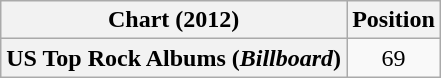<table class="wikitable plainrowheaders" style="text-align:center">
<tr>
<th scope="col">Chart (2012)</th>
<th scope="col">Position</th>
</tr>
<tr>
<th scope="row">US Top Rock Albums (<em>Billboard</em>)</th>
<td>69</td>
</tr>
</table>
